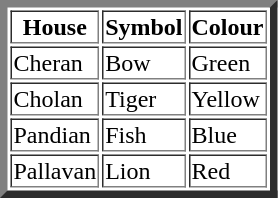<table border=5 colspan=5 rowspan=5>
<tr>
<th>House</th>
<th>Symbol</th>
<th>Colour</th>
</tr>
<tr>
<td>Cheran</td>
<td>Bow</td>
<td>Green</td>
</tr>
<tr>
<td>Cholan</td>
<td>Tiger</td>
<td>Yellow</td>
</tr>
<tr>
<td>Pandian</td>
<td>Fish</td>
<td>Blue</td>
</tr>
<tr>
<td>Pallavan</td>
<td>Lion</td>
<td>Red</td>
</tr>
</table>
